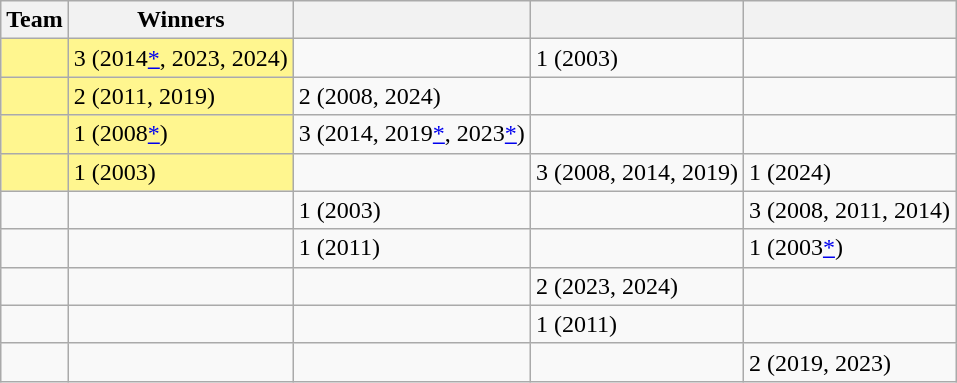<table class="wikitable sortable">
<tr>
<th>Team</th>
<th>Winners</th>
<th></th>
<th></th>
<th></th>
</tr>
<tr>
<td style=background:#FFF68F></td>
<td style=background:#FFF68F>3 (2014<a href='#'>*</a>, 2023, 2024)</td>
<td></td>
<td>1 (2003)</td>
<td></td>
</tr>
<tr>
<td style=background:#FFF68F></td>
<td style=background:#FFF68F>2 (2011, 2019)</td>
<td>2 (2008, 2024)</td>
<td></td>
<td></td>
</tr>
<tr>
<td style=background:#FFF68F></td>
<td style=background:#FFF68F>1 (2008<a href='#'>*</a>)</td>
<td>3 (2014, 2019<a href='#'>*</a>, 2023<a href='#'>*</a>)</td>
<td></td>
<td></td>
</tr>
<tr>
<td style=background:#FFF68F></td>
<td style=background:#FFF68F>1 (2003)</td>
<td></td>
<td>3 (2008, 2014, 2019)</td>
<td>1 (2024)</td>
</tr>
<tr>
<td></td>
<td></td>
<td>1 (2003)</td>
<td></td>
<td>3 (2008, 2011, 2014)</td>
</tr>
<tr>
<td></td>
<td></td>
<td>1 (2011)</td>
<td></td>
<td>1 (2003<a href='#'>*</a>)</td>
</tr>
<tr>
<td></td>
<td></td>
<td></td>
<td>2 (2023, 2024)</td>
<td></td>
</tr>
<tr>
<td></td>
<td></td>
<td></td>
<td>1 (2011)</td>
<td></td>
</tr>
<tr>
<td></td>
<td></td>
<td></td>
<td></td>
<td>2 (2019, 2023)</td>
</tr>
</table>
